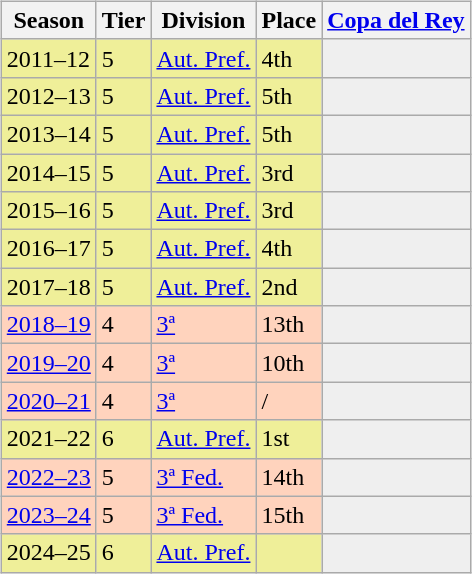<table>
<tr>
<td valign="top" width=0%><br><table class="wikitable">
<tr style="background:#f0f6fa;">
<th>Season</th>
<th>Tier</th>
<th>Division</th>
<th>Place</th>
<th><a href='#'>Copa del Rey</a></th>
</tr>
<tr>
<td style="background:#EFEF99;">2011–12</td>
<td style="background:#EFEF99;">5</td>
<td style="background:#EFEF99;"><a href='#'>Aut. Pref.</a></td>
<td style="background:#EFEF99;">4th</td>
<th style="background:#efefef;"></th>
</tr>
<tr>
<td style="background:#EFEF99;">2012–13</td>
<td style="background:#EFEF99;">5</td>
<td style="background:#EFEF99;"><a href='#'>Aut. Pref.</a></td>
<td style="background:#EFEF99;">5th</td>
<th style="background:#efefef;"></th>
</tr>
<tr>
<td style="background:#EFEF99;">2013–14</td>
<td style="background:#EFEF99;">5</td>
<td style="background:#EFEF99;"><a href='#'>Aut. Pref.</a></td>
<td style="background:#EFEF99;">5th</td>
<th style="background:#efefef;"></th>
</tr>
<tr>
<td style="background:#EFEF99;">2014–15</td>
<td style="background:#EFEF99;">5</td>
<td style="background:#EFEF99;"><a href='#'>Aut. Pref.</a></td>
<td style="background:#EFEF99;">3rd</td>
<th style="background:#efefef;"></th>
</tr>
<tr>
<td style="background:#EFEF99;">2015–16</td>
<td style="background:#EFEF99;">5</td>
<td style="background:#EFEF99;"><a href='#'>Aut. Pref.</a></td>
<td style="background:#EFEF99;">3rd</td>
<th style="background:#efefef;"></th>
</tr>
<tr>
<td style="background:#EFEF99;">2016–17</td>
<td style="background:#EFEF99;">5</td>
<td style="background:#EFEF99;"><a href='#'>Aut. Pref.</a></td>
<td style="background:#EFEF99;">4th</td>
<th style="background:#efefef;"></th>
</tr>
<tr>
<td style="background:#EFEF99;">2017–18</td>
<td style="background:#EFEF99;">5</td>
<td style="background:#EFEF99;"><a href='#'>Aut. Pref.</a></td>
<td style="background:#EFEF99;">2nd</td>
<th style="background:#efefef;"></th>
</tr>
<tr>
<td style="background:#FFD3BD;"><a href='#'>2018–19</a></td>
<td style="background:#FFD3BD;">4</td>
<td style="background:#FFD3BD;"><a href='#'>3ª</a></td>
<td style="background:#FFD3BD;">13th</td>
<td style="background:#efefef;"></td>
</tr>
<tr>
<td style="background:#FFD3BD;"><a href='#'>2019–20</a></td>
<td style="background:#FFD3BD;">4</td>
<td style="background:#FFD3BD;"><a href='#'>3ª</a></td>
<td style="background:#FFD3BD;">10th</td>
<th style="background:#efefef;"></th>
</tr>
<tr>
<td style="background:#FFD3BD;"><a href='#'>2020–21</a></td>
<td style="background:#FFD3BD;">4</td>
<td style="background:#FFD3BD;"><a href='#'>3ª</a></td>
<td style="background:#FFD3BD;"> / </td>
<th style="background:#efefef;"></th>
</tr>
<tr>
<td style="background:#EFEF99;">2021–22</td>
<td style="background:#EFEF99;">6</td>
<td style="background:#EFEF99;"><a href='#'>Aut. Pref.</a></td>
<td style="background:#EFEF99;">1st</td>
<th style="background:#efefef;"></th>
</tr>
<tr>
<td style="background:#FFD3BD;"><a href='#'>2022–23</a></td>
<td style="background:#FFD3BD;">5</td>
<td style="background:#FFD3BD;"><a href='#'>3ª Fed.</a></td>
<td style="background:#FFD3BD;">14th</td>
<th style="background:#efefef;"></th>
</tr>
<tr>
<td style="background:#FFD3BD;"><a href='#'>2023–24</a></td>
<td style="background:#FFD3BD;">5</td>
<td style="background:#FFD3BD;"><a href='#'>3ª Fed.</a></td>
<td style="background:#FFD3BD;">15th</td>
<th style="background:#efefef;"></th>
</tr>
<tr>
<td style="background:#EFEF99;">2024–25</td>
<td style="background:#EFEF99;">6</td>
<td style="background:#EFEF99;"><a href='#'>Aut. Pref.</a></td>
<td style="background:#EFEF99;"></td>
<th style="background:#efefef;"></th>
</tr>
</table>
</td>
</tr>
</table>
